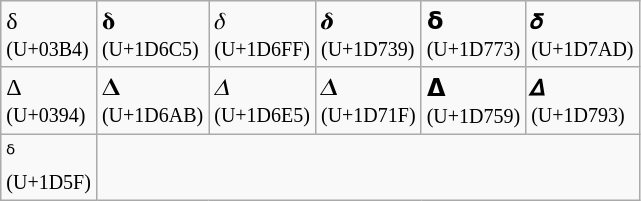<table class="wikitable">
<tr>
<td>δ<br><small>(U+03B4)</small></td>
<td>𝛅<br><small>(U+1D6C5)</small></td>
<td>𝛿<br><small>(U+1D6FF)</small></td>
<td>𝜹<br><small>(U+1D739)</small></td>
<td>𝝳<br><small>(U+1D773)</small></td>
<td>𝞭<br><small>(U+1D7AD)</small></td>
</tr>
<tr>
<td>Δ<br><small>(U+0394)</small></td>
<td>𝚫<br><small>(U+1D6AB)</small></td>
<td>𝛥<br><small>(U+1D6E5)</small></td>
<td>𝜟<br><small>(U+1D71F)</small></td>
<td>𝝙<br><small>(U+1D759)</small></td>
<td>𝞓<br><small>(U+1D793)</small></td>
</tr>
<tr>
<td>ᵟ<br><small>(U+1D5F)</small></td>
</tr>
</table>
